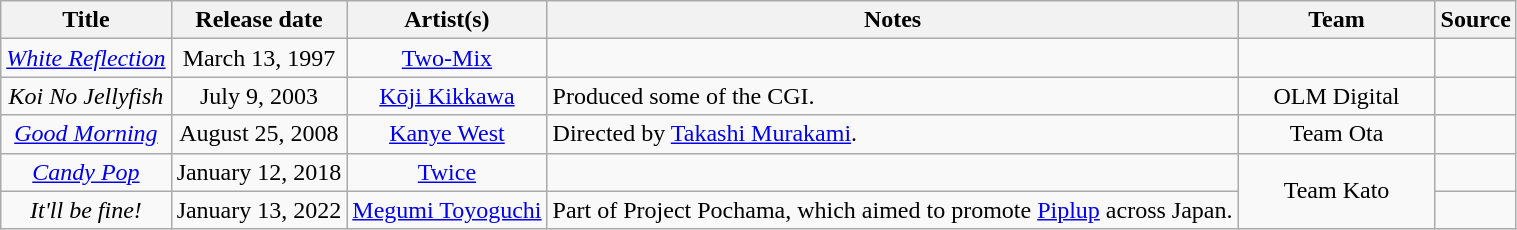<table class="wikitable sortable" style="text-align:center; margin=auto; ">
<tr>
<th scope="col">Title</th>
<th scope="col">Release date</th>
<th scope="col">Artist(s)</th>
<th scope="col" class="unsortable">Notes</th>
<th ! style="width: 13%;">Team</th>
<th>Source</th>
</tr>
<tr>
<td><em><a href='#'>White Reflection</a></em></td>
<td>March 13, 1997</td>
<td><a href='#'>Two-Mix</a></td>
<td></td>
<td></td>
<td></td>
</tr>
<tr>
<td><em>Koi No Jellyfish</em></td>
<td>July 9, 2003</td>
<td><a href='#'>Kōji Kikkawa</a></td>
<td style="text-align:left;">Produced some of the CGI.</td>
<td>OLM Digital</td>
<td></td>
</tr>
<tr>
<td><em><a href='#'>Good Morning</a></em></td>
<td>August 25, 2008</td>
<td><a href='#'>Kanye West</a></td>
<td style="text-align:left;">Directed by <a href='#'>Takashi Murakami</a>.</td>
<td>Team Ota</td>
<td></td>
</tr>
<tr>
<td><em><a href='#'>Candy Pop</a></em></td>
<td>January 12, 2018</td>
<td><a href='#'>Twice</a></td>
<td></td>
<td rowspan="2">Team Kato</td>
<td></td>
</tr>
<tr>
<td><em>It'll be fine!</em></td>
<td>January 13, 2022</td>
<td><a href='#'>Megumi Toyoguchi</a></td>
<td style="text-align:left;">Part of Project Pochama, which aimed to promote <a href='#'>Piplup</a> across Japan.</td>
<td></td>
</tr>
</table>
